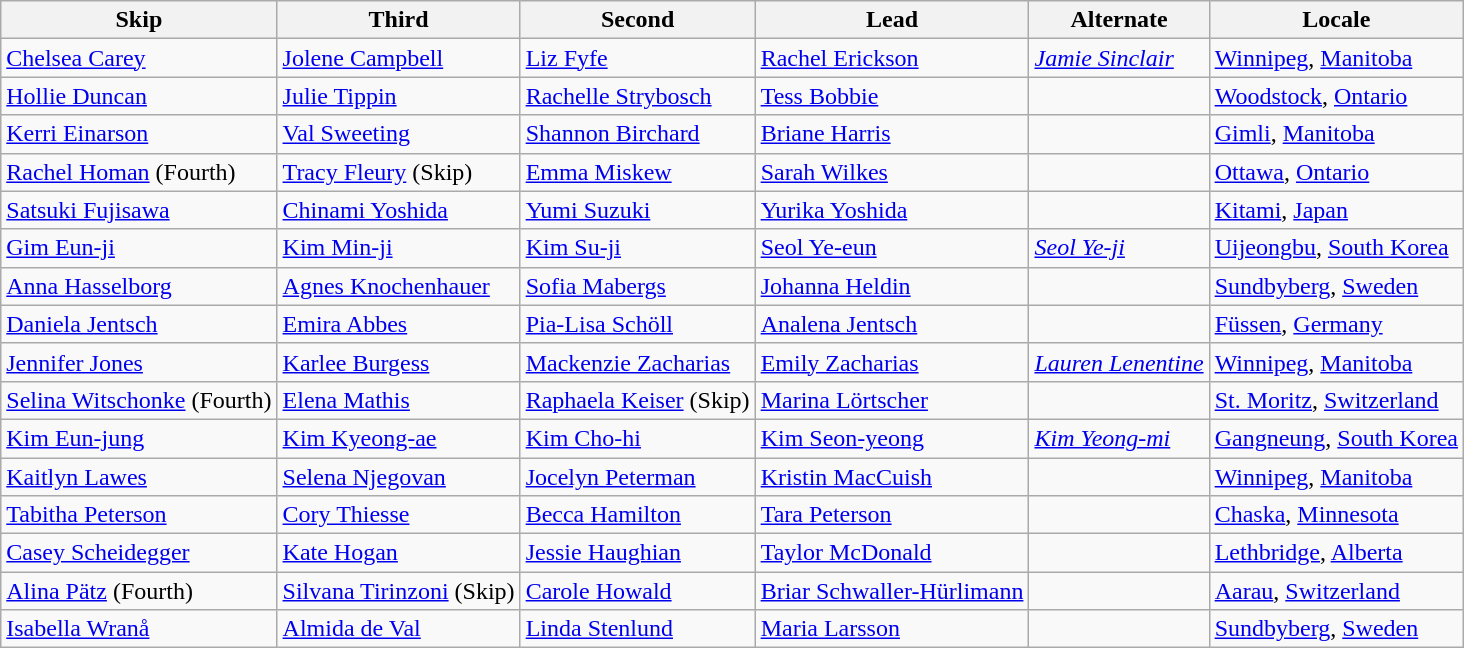<table class=wikitable>
<tr>
<th scope="col">Skip</th>
<th scope="col">Third</th>
<th scope="col">Second</th>
<th scope="col">Lead</th>
<th scope="col">Alternate</th>
<th scope="col">Locale</th>
</tr>
<tr>
<td><a href='#'>Chelsea Carey</a></td>
<td><a href='#'>Jolene Campbell</a></td>
<td><a href='#'>Liz Fyfe</a></td>
<td><a href='#'>Rachel Erickson</a></td>
<td><em><a href='#'>Jamie Sinclair</a></em></td>
<td> <a href='#'>Winnipeg</a>, <a href='#'>Manitoba</a></td>
</tr>
<tr>
<td><a href='#'>Hollie Duncan</a></td>
<td><a href='#'>Julie Tippin</a></td>
<td><a href='#'>Rachelle Strybosch</a></td>
<td><a href='#'>Tess Bobbie</a></td>
<td></td>
<td> <a href='#'>Woodstock</a>, <a href='#'>Ontario</a></td>
</tr>
<tr>
<td><a href='#'>Kerri Einarson</a></td>
<td><a href='#'>Val Sweeting</a></td>
<td><a href='#'>Shannon Birchard</a></td>
<td><a href='#'>Briane Harris</a></td>
<td></td>
<td> <a href='#'>Gimli</a>, <a href='#'>Manitoba</a></td>
</tr>
<tr>
<td><a href='#'>Rachel Homan</a> (Fourth)</td>
<td><a href='#'>Tracy Fleury</a> (Skip)</td>
<td><a href='#'>Emma Miskew</a></td>
<td><a href='#'>Sarah Wilkes</a></td>
<td></td>
<td> <a href='#'>Ottawa</a>, <a href='#'>Ontario</a></td>
</tr>
<tr>
<td><a href='#'>Satsuki Fujisawa</a></td>
<td><a href='#'>Chinami Yoshida</a></td>
<td><a href='#'>Yumi Suzuki</a></td>
<td><a href='#'>Yurika Yoshida</a></td>
<td></td>
<td> <a href='#'>Kitami</a>, <a href='#'>Japan</a></td>
</tr>
<tr>
<td><a href='#'>Gim Eun-ji</a></td>
<td><a href='#'>Kim Min-ji</a></td>
<td><a href='#'>Kim Su-ji</a></td>
<td><a href='#'>Seol Ye-eun</a></td>
<td><em><a href='#'>Seol Ye-ji</a></em></td>
<td> <a href='#'>Uijeongbu</a>, <a href='#'>South Korea</a></td>
</tr>
<tr>
<td><a href='#'>Anna Hasselborg</a></td>
<td><a href='#'>Agnes Knochenhauer</a></td>
<td><a href='#'>Sofia Mabergs</a></td>
<td><a href='#'>Johanna Heldin</a></td>
<td></td>
<td> <a href='#'>Sundbyberg</a>, <a href='#'>Sweden</a></td>
</tr>
<tr>
<td><a href='#'>Daniela Jentsch</a></td>
<td><a href='#'>Emira Abbes</a></td>
<td><a href='#'>Pia-Lisa Schöll</a></td>
<td><a href='#'>Analena Jentsch</a></td>
<td></td>
<td> <a href='#'>Füssen</a>, <a href='#'>Germany</a></td>
</tr>
<tr>
<td><a href='#'>Jennifer Jones</a></td>
<td><a href='#'>Karlee Burgess</a></td>
<td><a href='#'>Mackenzie Zacharias</a></td>
<td><a href='#'>Emily Zacharias</a></td>
<td><em><a href='#'>Lauren Lenentine</a></em></td>
<td> <a href='#'>Winnipeg</a>, <a href='#'>Manitoba</a></td>
</tr>
<tr>
<td><a href='#'>Selina Witschonke</a> (Fourth)</td>
<td><a href='#'>Elena Mathis</a></td>
<td><a href='#'>Raphaela Keiser</a> (Skip)</td>
<td><a href='#'>Marina Lörtscher</a></td>
<td></td>
<td> <a href='#'>St. Moritz</a>, <a href='#'>Switzerland</a></td>
</tr>
<tr>
<td><a href='#'>Kim Eun-jung</a></td>
<td><a href='#'>Kim Kyeong-ae</a></td>
<td><a href='#'>Kim Cho-hi</a></td>
<td><a href='#'>Kim Seon-yeong</a></td>
<td><em><a href='#'>Kim Yeong-mi</a></em></td>
<td> <a href='#'>Gangneung</a>, <a href='#'>South Korea</a></td>
</tr>
<tr>
<td><a href='#'>Kaitlyn Lawes</a></td>
<td><a href='#'>Selena Njegovan</a></td>
<td><a href='#'>Jocelyn Peterman</a></td>
<td><a href='#'>Kristin MacCuish</a></td>
<td></td>
<td> <a href='#'>Winnipeg</a>, <a href='#'>Manitoba</a></td>
</tr>
<tr>
<td><a href='#'>Tabitha Peterson</a></td>
<td><a href='#'>Cory Thiesse</a></td>
<td><a href='#'>Becca Hamilton</a></td>
<td><a href='#'>Tara Peterson</a></td>
<td></td>
<td> <a href='#'>Chaska</a>, <a href='#'>Minnesota</a></td>
</tr>
<tr>
<td><a href='#'>Casey Scheidegger</a></td>
<td><a href='#'>Kate Hogan</a></td>
<td><a href='#'>Jessie Haughian</a></td>
<td><a href='#'>Taylor McDonald</a></td>
<td></td>
<td> <a href='#'>Lethbridge</a>, <a href='#'>Alberta</a></td>
</tr>
<tr>
<td><a href='#'>Alina Pätz</a> (Fourth)</td>
<td><a href='#'>Silvana Tirinzoni</a> (Skip)</td>
<td><a href='#'>Carole Howald</a></td>
<td><a href='#'>Briar Schwaller-Hürlimann</a></td>
<td></td>
<td> <a href='#'>Aarau</a>, <a href='#'>Switzerland</a></td>
</tr>
<tr>
<td><a href='#'>Isabella Wranå</a></td>
<td><a href='#'>Almida de Val</a></td>
<td><a href='#'>Linda Stenlund</a></td>
<td><a href='#'>Maria Larsson</a></td>
<td></td>
<td> <a href='#'>Sundbyberg</a>, <a href='#'>Sweden</a></td>
</tr>
</table>
